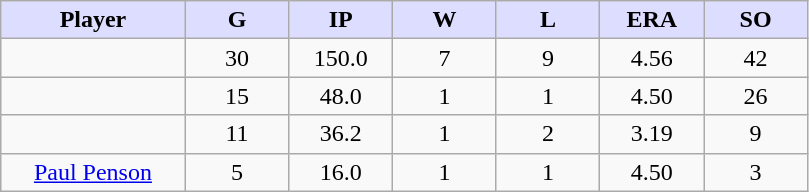<table class="wikitable sortable">
<tr>
<th style="background:#ddf; width:16%;">Player</th>
<th style="background:#ddf; width:9%;">G</th>
<th style="background:#ddf; width:9%;">IP</th>
<th style="background:#ddf; width:9%;">W</th>
<th style="background:#ddf; width:9%;">L</th>
<th style="background:#ddf; width:9%;">ERA</th>
<th style="background:#ddf; width:9%;">SO</th>
</tr>
<tr style="text-align:center;">
<td></td>
<td>30</td>
<td>150.0</td>
<td>7</td>
<td>9</td>
<td>4.56</td>
<td>42</td>
</tr>
<tr style="text-align:center;">
<td></td>
<td>15</td>
<td>48.0</td>
<td>1</td>
<td>1</td>
<td>4.50</td>
<td>26</td>
</tr>
<tr style="text-align:center;">
<td></td>
<td>11</td>
<td>36.2</td>
<td>1</td>
<td>2</td>
<td>3.19</td>
<td>9</td>
</tr>
<tr align=center>
<td><a href='#'>Paul Penson</a></td>
<td>5</td>
<td>16.0</td>
<td>1</td>
<td>1</td>
<td>4.50</td>
<td>3</td>
</tr>
</table>
